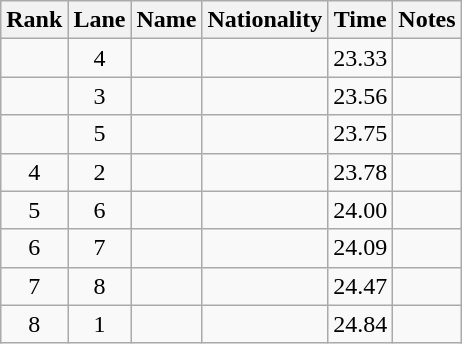<table class="wikitable sortable" style="text-align:center">
<tr>
<th>Rank</th>
<th>Lane</th>
<th>Name</th>
<th>Nationality</th>
<th>Time</th>
<th>Notes</th>
</tr>
<tr>
<td></td>
<td>4</td>
<td align=left></td>
<td align=left></td>
<td>23.33</td>
<td></td>
</tr>
<tr>
<td></td>
<td>3</td>
<td align=left></td>
<td align=left></td>
<td>23.56</td>
<td></td>
</tr>
<tr>
<td></td>
<td>5</td>
<td align=left></td>
<td align=left></td>
<td>23.75</td>
<td></td>
</tr>
<tr>
<td>4</td>
<td>2</td>
<td align=left></td>
<td align=left></td>
<td>23.78</td>
<td></td>
</tr>
<tr>
<td>5</td>
<td>6</td>
<td align=left></td>
<td align=left></td>
<td>24.00</td>
<td></td>
</tr>
<tr>
<td>6</td>
<td>7</td>
<td align=left></td>
<td align=left></td>
<td>24.09</td>
<td></td>
</tr>
<tr>
<td>7</td>
<td>8</td>
<td align=left></td>
<td align=left></td>
<td>24.47</td>
<td></td>
</tr>
<tr>
<td>8</td>
<td>1</td>
<td align=left></td>
<td align=left></td>
<td>24.84</td>
<td></td>
</tr>
</table>
